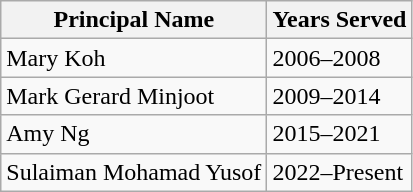<table class="wikitable">
<tr>
<th>Principal Name</th>
<th>Years Served</th>
</tr>
<tr>
<td>Mary Koh</td>
<td>2006–2008</td>
</tr>
<tr>
<td>Mark Gerard Minjoot</td>
<td>2009–2014</td>
</tr>
<tr>
<td>Amy Ng</td>
<td>2015–2021</td>
</tr>
<tr>
<td>Sulaiman Mohamad Yusof</td>
<td>2022–Present</td>
</tr>
</table>
